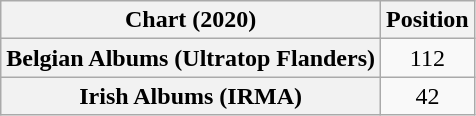<table class="wikitable sortable plainrowheaders">
<tr>
<th>Chart (2020)</th>
<th>Position</th>
</tr>
<tr>
<th scope="row">Belgian Albums (Ultratop Flanders)</th>
<td style="text-align:center;">112</td>
</tr>
<tr>
<th scope="row">Irish Albums (IRMA)</th>
<td style="text-align:center;">42</td>
</tr>
</table>
